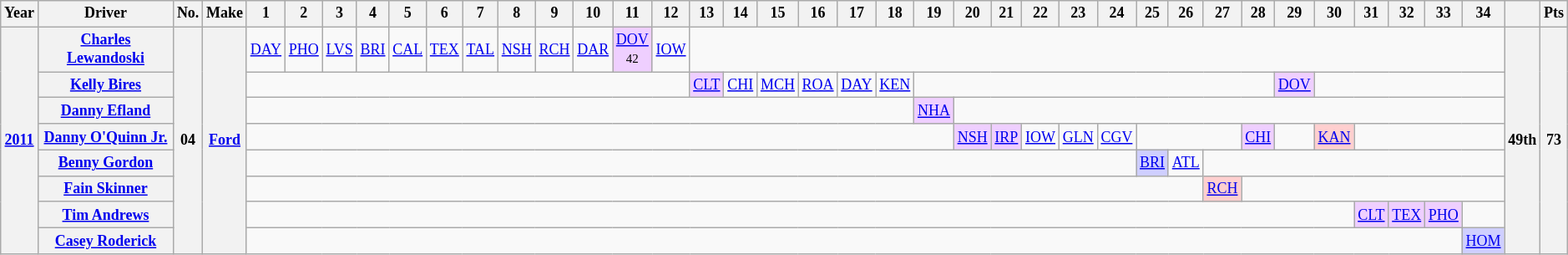<table class="wikitable" style="text-align:center; font-size:75%">
<tr>
<th>Year</th>
<th>Driver</th>
<th>No.</th>
<th>Make</th>
<th>1</th>
<th>2</th>
<th>3</th>
<th>4</th>
<th>5</th>
<th>6</th>
<th>7</th>
<th>8</th>
<th>9</th>
<th>10</th>
<th>11</th>
<th>12</th>
<th>13</th>
<th>14</th>
<th>15</th>
<th>16</th>
<th>17</th>
<th>18</th>
<th>19</th>
<th>20</th>
<th>21</th>
<th>22</th>
<th>23</th>
<th>24</th>
<th>25</th>
<th>26</th>
<th>27</th>
<th>28</th>
<th>29</th>
<th>30</th>
<th>31</th>
<th>32</th>
<th>33</th>
<th>34</th>
<th></th>
<th>Pts</th>
</tr>
<tr>
<th rowspan=8><a href='#'>2011</a></th>
<th><a href='#'>Charles Lewandoski</a></th>
<th rowspan=8>04</th>
<th rowspan=8><a href='#'>Ford</a></th>
<td><a href='#'>DAY</a></td>
<td><a href='#'>PHO</a></td>
<td><a href='#'>LVS</a></td>
<td><a href='#'>BRI</a></td>
<td><a href='#'>CAL</a></td>
<td><a href='#'>TEX</a></td>
<td><a href='#'>TAL</a></td>
<td><a href='#'>NSH</a></td>
<td><a href='#'>RCH</a></td>
<td><a href='#'>DAR</a></td>
<td style="background:#EFCFFF;"><a href='#'>DOV</a><br><small>42</small></td>
<td><a href='#'>IOW</a></td>
<td colspan=22></td>
<th rowspan=8>49th</th>
<th rowspan=8>73</th>
</tr>
<tr>
<th><a href='#'>Kelly Bires</a></th>
<td colspan=12></td>
<td style="background:#EFCFFF;"><a href='#'>CLT</a><br></td>
<td><a href='#'>CHI</a></td>
<td><a href='#'>MCH</a></td>
<td><a href='#'>ROA</a></td>
<td><a href='#'>DAY</a></td>
<td><a href='#'>KEN</a></td>
<td colspan=10></td>
<td style="background:#EFCFFF;"><a href='#'>DOV</a><br></td>
<td colspan=5></td>
</tr>
<tr>
<th><a href='#'>Danny Efland</a></th>
<td colspan=18></td>
<td style="background:#EFCFFF;"><a href='#'>NHA</a><br></td>
<td colspan=15></td>
</tr>
<tr>
<th><a href='#'>Danny O'Quinn Jr.</a></th>
<td colspan=19></td>
<td style="background:#EFCFFF;"><a href='#'>NSH</a><br></td>
<td style="background:#EFCFFF;"><a href='#'>IRP</a><br></td>
<td><a href='#'>IOW</a></td>
<td><a href='#'>GLN</a></td>
<td><a href='#'>CGV</a></td>
<td colspan=3></td>
<td style="background:#EFCFFF;"><a href='#'>CHI</a><br></td>
<td></td>
<td style="background:#FFCFCF;"><a href='#'>KAN</a><br></td>
<td colspan=4></td>
</tr>
<tr>
<th><a href='#'>Benny Gordon</a></th>
<td colspan=24></td>
<td style="background:#CFCFFF;"><a href='#'>BRI</a><br></td>
<td><a href='#'>ATL</a></td>
<td colspan=8></td>
</tr>
<tr>
<th><a href='#'>Fain Skinner</a></th>
<td colspan=26></td>
<td style="background:#FFCFCF;"><a href='#'>RCH</a><br></td>
<td colspan=7></td>
</tr>
<tr>
<th><a href='#'>Tim Andrews</a></th>
<td colspan=30></td>
<td style="background:#EFCFFF;"><a href='#'>CLT</a><br></td>
<td style="background:#EFCFFF;"><a href='#'>TEX</a><br></td>
<td style="background:#EFCFFF;"><a href='#'>PHO</a><br></td>
<td></td>
</tr>
<tr>
<th><a href='#'>Casey Roderick</a></th>
<td colspan=33></td>
<td style="background:#CFCFFF;"><a href='#'>HOM</a><br></td>
</tr>
</table>
